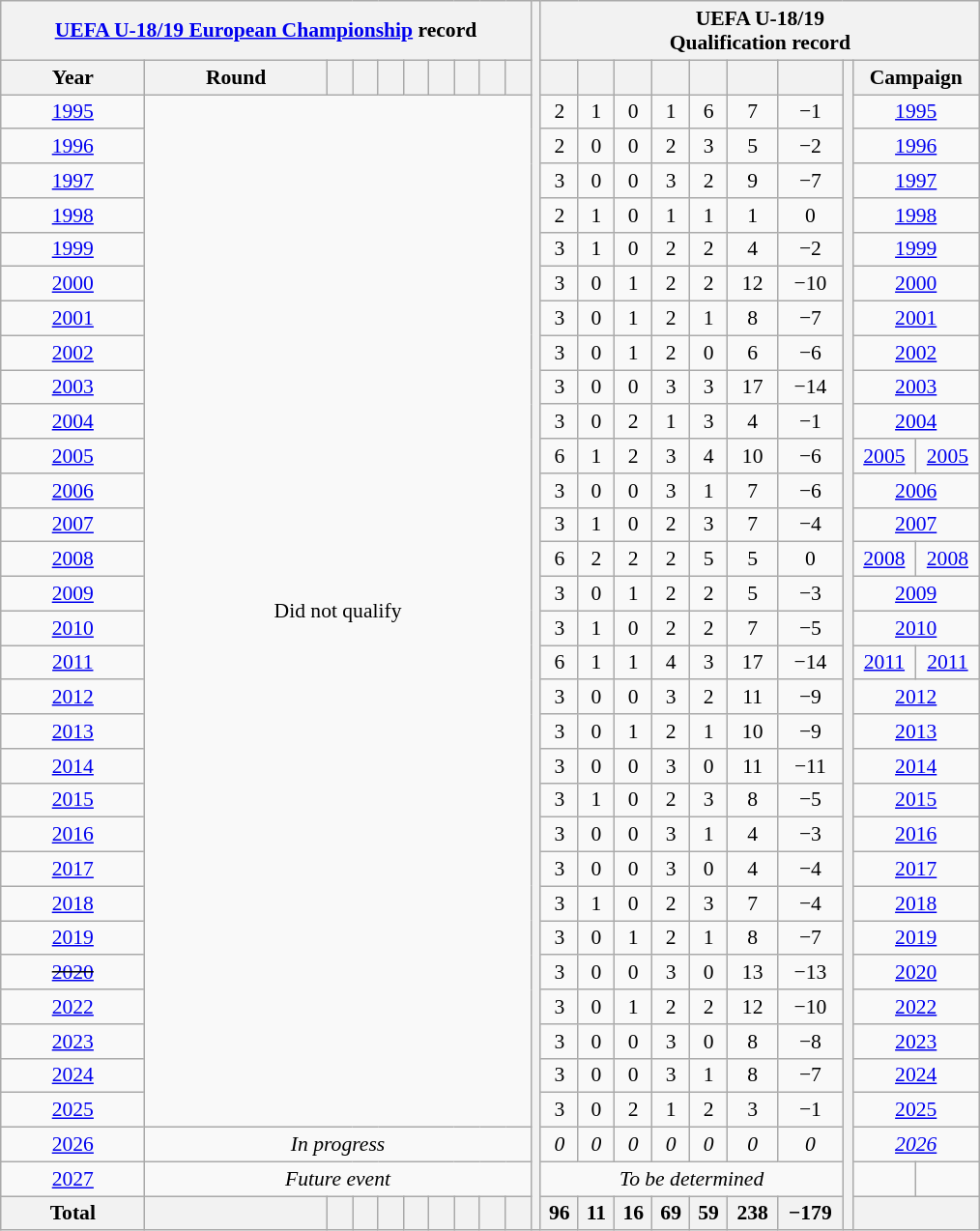<table class="wikitable" style="text-align: center; font-size: 90%;">
<tr>
<th colspan="10"><a href='#'>UEFA U-18/19 European Championship</a> record</th>
<th rowspan="35" width="1%"></th>
<th colspan="10">UEFA U-18/19<br>Qualification record</th>
</tr>
<tr>
<th>Year</th>
<th>Round</th>
<th></th>
<th></th>
<th></th>
<th></th>
<th></th>
<th></th>
<th></th>
<th></th>
<th></th>
<th></th>
<th></th>
<th></th>
<th></th>
<th></th>
<th></th>
<th rowspan="34" width="1%"></th>
<th colspan="2">Campaign</th>
</tr>
<tr>
<td> <a href='#'>1995</a></td>
<td colspan="9" rowspan="30">Did not qualify</td>
<td>2</td>
<td>1</td>
<td>0</td>
<td>1</td>
<td>6</td>
<td>7</td>
<td>−1</td>
<td colspan= "2"><a href='#'>1995</a></td>
</tr>
<tr>
<td>  <a href='#'>1996</a></td>
<td>2</td>
<td>0</td>
<td>0</td>
<td>2</td>
<td>3</td>
<td>5</td>
<td>−2</td>
<td colspan= "2"><a href='#'>1996</a></td>
</tr>
<tr>
<td> <a href='#'>1997</a></td>
<td>3</td>
<td>0</td>
<td>0</td>
<td>3</td>
<td>2</td>
<td>9</td>
<td>−7</td>
<td colspan= "2"><a href='#'>1997</a></td>
</tr>
<tr>
<td> <a href='#'>1998</a></td>
<td>2</td>
<td>1</td>
<td>0</td>
<td>1</td>
<td>1</td>
<td>1</td>
<td>0</td>
<td colspan= "2"><a href='#'>1998</a></td>
</tr>
<tr>
<td> <a href='#'>1999</a></td>
<td>3</td>
<td>1</td>
<td>0</td>
<td>2</td>
<td>2</td>
<td>4</td>
<td>−2</td>
<td colspan= "2"><a href='#'>1999</a></td>
</tr>
<tr>
<td> <a href='#'>2000</a></td>
<td>3</td>
<td>0</td>
<td>1</td>
<td>2</td>
<td>2</td>
<td>12</td>
<td>−10</td>
<td colspan= "2"><a href='#'>2000</a></td>
</tr>
<tr>
<td> <a href='#'>2001</a></td>
<td>3</td>
<td>0</td>
<td>1</td>
<td>2</td>
<td>1</td>
<td>8</td>
<td>−7</td>
<td colspan= "2"><a href='#'>2001</a></td>
</tr>
<tr>
<td> <a href='#'>2002</a></td>
<td>3</td>
<td>0</td>
<td>1</td>
<td>2</td>
<td>0</td>
<td>6</td>
<td>−6</td>
<td colspan= "2"><a href='#'>2002</a></td>
</tr>
<tr>
<td> <a href='#'>2003</a></td>
<td>3</td>
<td>0</td>
<td>0</td>
<td>3</td>
<td>3</td>
<td>17</td>
<td>−14</td>
<td colspan= "2"><a href='#'>2003</a></td>
</tr>
<tr>
<td> <a href='#'>2004</a></td>
<td>3</td>
<td>0</td>
<td>2</td>
<td>1</td>
<td>3</td>
<td>4</td>
<td>−1</td>
<td colspan= "2"><a href='#'>2004</a></td>
</tr>
<tr>
<td> <a href='#'>2005</a></td>
<td>6</td>
<td>1</td>
<td>2</td>
<td>3</td>
<td>4</td>
<td>10</td>
<td>−6</td>
<td><a href='#'>2005</a></td>
<td><a href='#'>2005</a></td>
</tr>
<tr>
<td> <a href='#'>2006</a></td>
<td>3</td>
<td>0</td>
<td>0</td>
<td>3</td>
<td>1</td>
<td>7</td>
<td>−6</td>
<td colspan= "2"><a href='#'>2006</a></td>
</tr>
<tr>
<td> <a href='#'>2007</a></td>
<td>3</td>
<td>1</td>
<td>0</td>
<td>2</td>
<td>3</td>
<td>7</td>
<td>−4</td>
<td colspan= "2"><a href='#'>2007</a></td>
</tr>
<tr>
<td> <a href='#'>2008</a></td>
<td>6</td>
<td>2</td>
<td>2</td>
<td>2</td>
<td>5</td>
<td>5</td>
<td>0</td>
<td><a href='#'>2008</a></td>
<td><a href='#'>2008</a></td>
</tr>
<tr>
<td> <a href='#'>2009</a></td>
<td>3</td>
<td>0</td>
<td>1</td>
<td>2</td>
<td>2</td>
<td>5</td>
<td>−3</td>
<td colspan= "2"><a href='#'>2009</a></td>
</tr>
<tr>
<td> <a href='#'>2010</a></td>
<td>3</td>
<td>1</td>
<td>0</td>
<td>2</td>
<td>2</td>
<td>7</td>
<td>−5</td>
<td colspan= "2"><a href='#'>2010</a></td>
</tr>
<tr>
<td> <a href='#'>2011</a></td>
<td>6</td>
<td>1</td>
<td>1</td>
<td>4</td>
<td>3</td>
<td>17</td>
<td>−14</td>
<td><a href='#'>2011</a></td>
<td><a href='#'>2011</a></td>
</tr>
<tr>
<td> <a href='#'>2012</a></td>
<td>3</td>
<td>0</td>
<td>0</td>
<td>3</td>
<td>2</td>
<td>11</td>
<td>−9</td>
<td colspan= "2"><a href='#'>2012</a></td>
</tr>
<tr>
<td> <a href='#'>2013</a></td>
<td>3</td>
<td>0</td>
<td>1</td>
<td>2</td>
<td>1</td>
<td>10</td>
<td>−9</td>
<td colspan= "2"><a href='#'>2013</a></td>
</tr>
<tr>
<td> <a href='#'>2014</a></td>
<td>3</td>
<td>0</td>
<td>0</td>
<td>3</td>
<td>0</td>
<td>11</td>
<td>−11</td>
<td colspan= "2"><a href='#'>2014</a></td>
</tr>
<tr>
<td> <a href='#'>2015</a></td>
<td>3</td>
<td>1</td>
<td>0</td>
<td>2</td>
<td>3</td>
<td>8</td>
<td>−5</td>
<td colspan= "2"><a href='#'>2015</a></td>
</tr>
<tr>
<td> <a href='#'>2016</a></td>
<td>3</td>
<td>0</td>
<td>0</td>
<td>3</td>
<td>1</td>
<td>4</td>
<td>−3</td>
<td colspan= "2"><a href='#'>2016</a></td>
</tr>
<tr>
<td> <a href='#'>2017</a></td>
<td>3</td>
<td>0</td>
<td>0</td>
<td>3</td>
<td>0</td>
<td>4</td>
<td>−4</td>
<td colspan= "2"><a href='#'>2017</a></td>
</tr>
<tr>
<td> <a href='#'>2018</a></td>
<td>3</td>
<td>1</td>
<td>0</td>
<td>2</td>
<td>3</td>
<td>7</td>
<td>−4</td>
<td colspan= "2"><a href='#'>2018</a></td>
</tr>
<tr>
<td> <a href='#'>2019</a></td>
<td>3</td>
<td>0</td>
<td>1</td>
<td>2</td>
<td>1</td>
<td>8</td>
<td>−7</td>
<td colspan= "2"><a href='#'>2019</a></td>
</tr>
<tr>
<td> <s><a href='#'>2020</a></s></td>
<td>3</td>
<td>0</td>
<td>0</td>
<td>3</td>
<td>0</td>
<td>13</td>
<td>−13</td>
<td colspan= "2"><a href='#'>2020</a></td>
</tr>
<tr>
<td> <a href='#'>2022</a></td>
<td>3</td>
<td>0</td>
<td>1</td>
<td>2</td>
<td>2</td>
<td>12</td>
<td>−10</td>
<td colspan= "2"><a href='#'>2022</a></td>
</tr>
<tr>
<td> <a href='#'>2023</a></td>
<td>3</td>
<td>0</td>
<td>0</td>
<td>3</td>
<td>0</td>
<td>8</td>
<td>−8</td>
<td colspan= "2"><a href='#'>2023</a></td>
</tr>
<tr>
<td> <a href='#'>2024</a></td>
<td>3</td>
<td>0</td>
<td>0</td>
<td>3</td>
<td>1</td>
<td>8</td>
<td>−7</td>
<td colspan= "2"><a href='#'>2024</a></td>
</tr>
<tr>
<td> <a href='#'>2025</a></td>
<td>3</td>
<td>0</td>
<td>2</td>
<td>1</td>
<td>2</td>
<td>3</td>
<td>−1</td>
<td colspan= "2"><a href='#'>2025</a></td>
</tr>
<tr>
<td> <a href='#'>2026</a></td>
<td colspan="9"><em>In progress</em></td>
<td><em>0</em></td>
<td><em>0</em></td>
<td><em>0</em></td>
<td><em>0</em></td>
<td><em>0</em></td>
<td><em>0</em></td>
<td><em>0</em></td>
<td colspan= "2"><em><a href='#'>2026</a></em></td>
</tr>
<tr>
<td> <a href='#'>2027</a></td>
<td colspan="9"><em>Future event</em></td>
<td colspan="7"><em>To be determined</em></td>
<td></td>
<td></td>
</tr>
<tr>
<th>Total</th>
<th></th>
<th></th>
<th></th>
<th></th>
<th></th>
<th></th>
<th></th>
<th></th>
<th></th>
<th>96</th>
<th>11</th>
<th>16</th>
<th>69</th>
<th>59</th>
<th>238</th>
<th>−179</th>
<th colspan="2"></th>
</tr>
</table>
